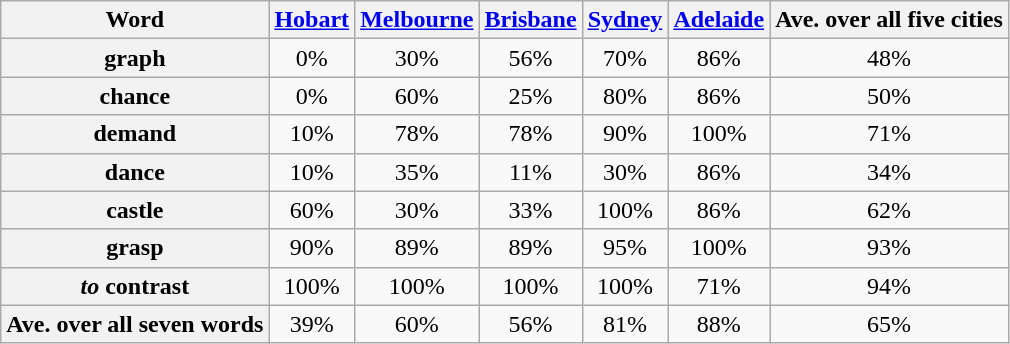<table class="wikitable" style="text-align: center">
<tr>
<th><strong>Word</strong></th>
<th><a href='#'>Hobart</a></th>
<th><a href='#'>Melbourne</a></th>
<th><a href='#'>Brisbane</a></th>
<th><a href='#'>Sydney</a></th>
<th><a href='#'>Adelaide</a></th>
<th><strong>Ave. over all five cities</strong></th>
</tr>
<tr>
<th>graph</th>
<td>0%</td>
<td>30%</td>
<td>56%</td>
<td>70%</td>
<td>86%</td>
<td>48%</td>
</tr>
<tr>
<th>chance</th>
<td>0%</td>
<td>60%</td>
<td>25%</td>
<td>80%</td>
<td>86%</td>
<td>50%</td>
</tr>
<tr>
<th>demand</th>
<td>10%</td>
<td>78%</td>
<td>78%</td>
<td>90%</td>
<td>100%</td>
<td>71%</td>
</tr>
<tr>
<th>dance</th>
<td>10%</td>
<td>35%</td>
<td>11%</td>
<td>30%</td>
<td>86%</td>
<td>34%</td>
</tr>
<tr>
<th>castle</th>
<td>60%</td>
<td>30%</td>
<td>33%</td>
<td>100%</td>
<td>86%</td>
<td>62%</td>
</tr>
<tr>
<th>grasp</th>
<td>90%</td>
<td>89%</td>
<td>89%</td>
<td>95%</td>
<td>100%</td>
<td>93%</td>
</tr>
<tr>
<th><em>to</em> contrast</th>
<td>100%</td>
<td>100%</td>
<td>100%</td>
<td>100%</td>
<td>71%</td>
<td>94%</td>
</tr>
<tr>
<th>Ave. over all seven words</th>
<td>39%</td>
<td>60%</td>
<td>56%</td>
<td>81%</td>
<td>88%</td>
<td>65%</td>
</tr>
</table>
